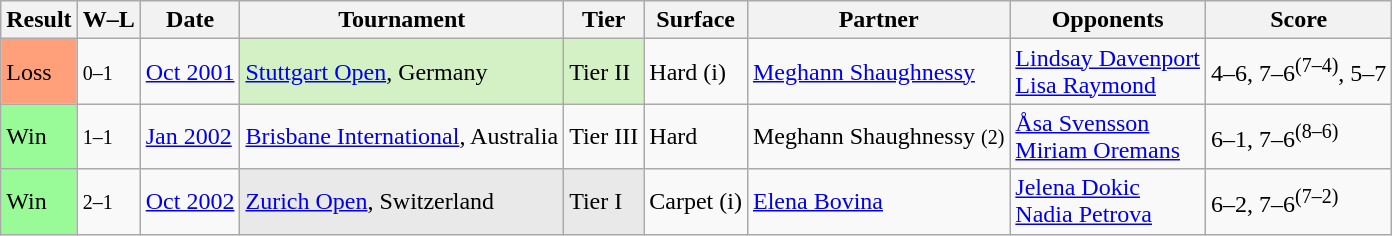<table class="wikitable sortable">
<tr>
<th>Result</th>
<th class=unsortable>W–L</th>
<th>Date</th>
<th>Tournament</th>
<th>Tier</th>
<th>Surface</th>
<th>Partner</th>
<th>Opponents</th>
<th class=unsortable>Score</th>
</tr>
<tr>
<td bgcolor=ffa07a>Loss</td>
<td><small>0–1</small></td>
<td><a href='#'>Oct 2001</a></td>
<td bgcolor=d4f1c5><a href='#'>Stuttgart Open</a>, Germany</td>
<td bgcolor=d4f1c5>Tier II</td>
<td>Hard (i)</td>
<td> <a href='#'>Meghann Shaughnessy</a></td>
<td> <a href='#'>Lindsay Davenport</a><br> <a href='#'>Lisa Raymond</a></td>
<td>4–6, 7–6<sup>(7–4)</sup>, 5–7</td>
</tr>
<tr>
<td bgcolor=98FB98>Win</td>
<td><small>1–1</small></td>
<td><a href='#'>Jan 2002</a></td>
<td><a href='#'>Brisbane International</a>, Australia</td>
<td>Tier III</td>
<td>Hard</td>
<td> Meghann Shaughnessy <small>(2)</small></td>
<td> <a href='#'>Åsa Svensson</a><br> <a href='#'>Miriam Oremans</a></td>
<td>6–1, 7–6<sup>(8–6)</sup></td>
</tr>
<tr>
<td bgcolor=98FB98>Win</td>
<td><small>2–1</small></td>
<td><a href='#'>Oct 2002</a></td>
<td bgcolor="#e9e9e9"><a href='#'>Zurich Open</a>, Switzerland</td>
<td bgcolor="#e9e9e9">Tier I</td>
<td>Carpet (i)</td>
<td> <a href='#'>Elena Bovina</a></td>
<td> <a href='#'>Jelena Dokic</a><br> <a href='#'>Nadia Petrova</a></td>
<td>6–2, 7–6<sup>(7–2)</sup></td>
</tr>
</table>
